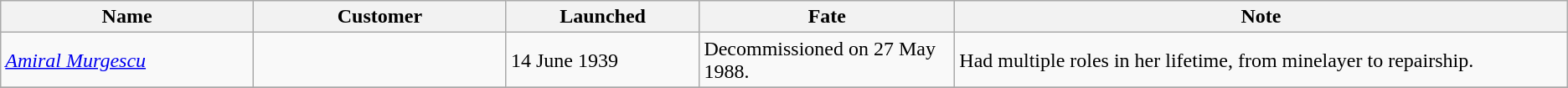<table class="wikitable mw-collapsible mw-collapsed">
<tr>
<th width="200">Name</th>
<th width="200">Customer</th>
<th width="150">Launched</th>
<th width="200">Fate</th>
<th width="500">Note</th>
</tr>
<tr>
<td><em><a href='#'>Amiral Murgescu</a></em></td>
<td></td>
<td>14 June 1939</td>
<td>Decommissioned on 27 May 1988.</td>
<td>Had multiple roles in her lifetime, from minelayer to repairship.</td>
</tr>
<tr>
</tr>
</table>
